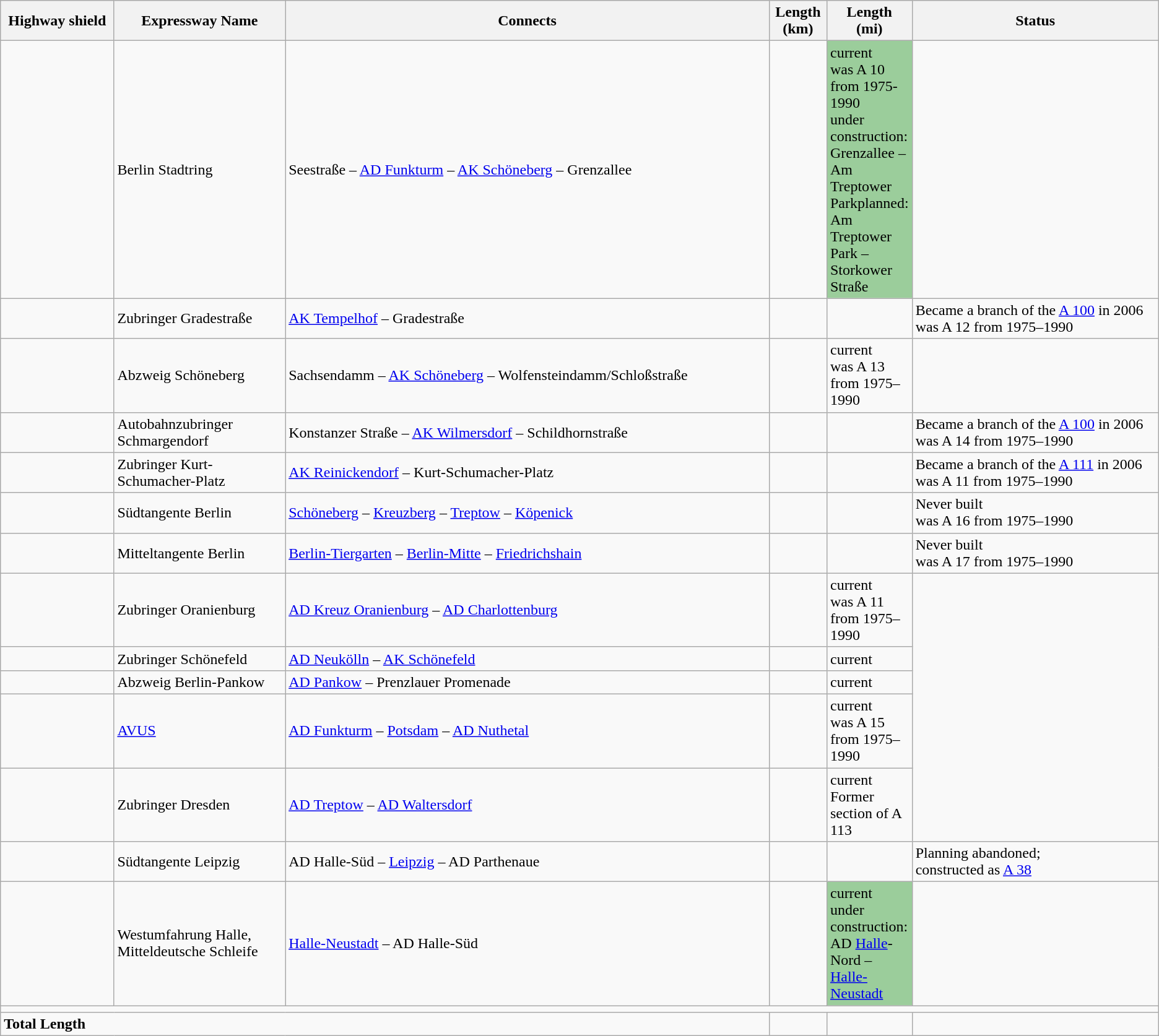<table class="wikitable">
<tr>
<th style="width:10%;">Highway shield</th>
<th style="width:15%;">Expressway Name</th>
<th style="width:43%;">Connects</th>
<th style="width:5%;">Length<br>(km)</th>
<th style="width:5%;">Length<br>(mi)</th>
<th style="width:25%;">Status<br></th>
</tr>
<tr>
<td></td>
<td>Berlin Stadtring</td>
<td>Seestraße – <a href='#'>AD Funkturm</a> – <a href='#'>AK Schöneberg</a> – Grenzallee</td>
<td></td>
<td style="background-color:#9BCD9B">current<br>was A 10 from 1975-1990<br>under construction: Grenzallee – Am Treptower Parkplanned: Am Treptower Park – Storkower Straße
</td>
</tr>
<tr>
<td></td>
<td>Zubringer Gradestraße</td>
<td><a href='#'>AK Tempelhof</a> – Gradestraße</td>
<td></td>
<td></td>
<td>Became a branch of the <a href='#'>A 100</a> in 2006<br>was A 12 from 1975–1990<br></td>
</tr>
<tr>
<td></td>
<td>Abzweig Schöneberg</td>
<td>Sachsendamm – <a href='#'>AK Schöneberg</a> – Wolfensteindamm/Schloßstraße</td>
<td></td>
<td>current<br>was A 13 from 1975–1990<br></td>
</tr>
<tr>
<td></td>
<td>Autobahnzubringer Schmargendorf</td>
<td>Konstanzer Straße – <a href='#'>AK Wilmersdorf</a> – Schildhornstraße</td>
<td></td>
<td></td>
<td>Became a branch of the <a href='#'>A 100</a> in 2006<br>was A 14 from 1975–1990<br></td>
</tr>
<tr>
<td></td>
<td>Zubringer Kurt-Schumacher-Platz</td>
<td><a href='#'>AK Reinickendorf</a> – Kurt-Schumacher-Platz</td>
<td></td>
<td></td>
<td>Became a branch of the <a href='#'>A 111</a> in 2006<br>was A 11 from 1975–1990<br></td>
</tr>
<tr>
<td></td>
<td>Südtangente Berlin</td>
<td><a href='#'>Schöneberg</a> – <a href='#'>Kreuzberg</a> – <a href='#'>Treptow</a> – <a href='#'>Köpenick</a></td>
<td></td>
<td></td>
<td>Never built<br>was A 16 from 1975–1990<br></td>
</tr>
<tr>
<td></td>
<td>Mitteltangente Berlin</td>
<td><a href='#'>Berlin-Tiergarten</a> – <a href='#'>Berlin-Mitte</a> – <a href='#'>Friedrichshain</a></td>
<td></td>
<td></td>
<td>Never built<br>was A 17 from 1975–1990<br></td>
</tr>
<tr>
<td></td>
<td>Zubringer Oranienburg</td>
<td><a href='#'>AD Kreuz Oranienburg</a> – <a href='#'>AD Charlottenburg</a></td>
<td></td>
<td>current<br>was A 11 from 1975–1990<br></td>
</tr>
<tr>
<td></td>
<td>Zubringer Schönefeld</td>
<td><a href='#'>AD Neukölln</a> – <a href='#'>AK Schönefeld</a></td>
<td></td>
<td>current<br></td>
</tr>
<tr>
<td></td>
<td>Abzweig Berlin-Pankow</td>
<td><a href='#'>AD Pankow</a> – Prenzlauer Promenade</td>
<td></td>
<td>current<br></td>
</tr>
<tr>
<td></td>
<td><a href='#'>AVUS</a></td>
<td><a href='#'>AD Funkturm</a> – <a href='#'>Potsdam</a> – <a href='#'>AD Nuthetal</a></td>
<td></td>
<td>current<br>was A 15 from 1975–1990<br></td>
</tr>
<tr>
<td></td>
<td>Zubringer Dresden</td>
<td><a href='#'>AD Treptow</a> – <a href='#'>AD Waltersdorf</a></td>
<td></td>
<td>current<br>Former section of A 113<br></td>
</tr>
<tr>
<td></td>
<td>Südtangente Leipzig</td>
<td>AD Halle-Süd – <a href='#'>Leipzig</a> – AD Parthenaue</td>
<td></td>
<td></td>
<td>Planning abandoned;<br>constructed as <a href='#'>A 38</a><br></td>
</tr>
<tr>
<td></td>
<td>Westumfahrung Halle, Mitteldeutsche Schleife</td>
<td><a href='#'>Halle-Neustadt</a> – AD Halle-Süd</td>
<td></td>
<td style="background-color:#9BCD9B">current<br>under construction: AD <a href='#'>Halle</a>-Nord – <a href='#'>Halle-Neustadt</a>
</td>
</tr>
<tr>
<td colspan="6"></td>
</tr>
<tr style="font-weight:bold;">
<td colspan="3">Total Length</td>
<td></td>
<td colspan="1"></td>
</tr>
</table>
